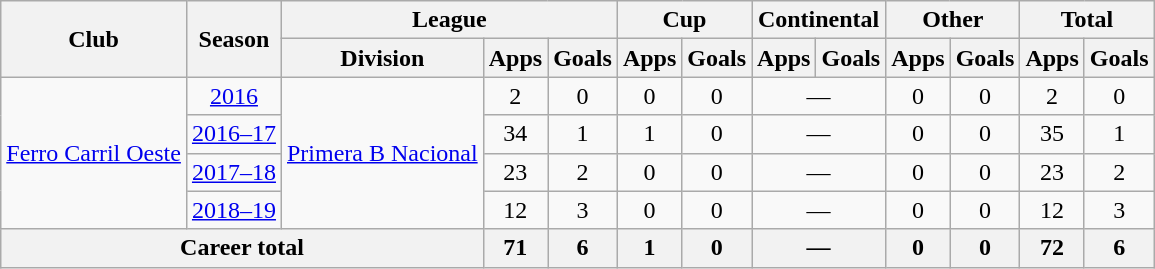<table class="wikitable" style="text-align:center">
<tr>
<th rowspan="2">Club</th>
<th rowspan="2">Season</th>
<th colspan="3">League</th>
<th colspan="2">Cup</th>
<th colspan="2">Continental</th>
<th colspan="2">Other</th>
<th colspan="2">Total</th>
</tr>
<tr>
<th>Division</th>
<th>Apps</th>
<th>Goals</th>
<th>Apps</th>
<th>Goals</th>
<th>Apps</th>
<th>Goals</th>
<th>Apps</th>
<th>Goals</th>
<th>Apps</th>
<th>Goals</th>
</tr>
<tr>
<td rowspan="4"><a href='#'>Ferro Carril Oeste</a></td>
<td><a href='#'>2016</a></td>
<td rowspan="4"><a href='#'>Primera B Nacional</a></td>
<td>2</td>
<td>0</td>
<td>0</td>
<td>0</td>
<td colspan="2">—</td>
<td>0</td>
<td>0</td>
<td>2</td>
<td>0</td>
</tr>
<tr>
<td><a href='#'>2016–17</a></td>
<td>34</td>
<td>1</td>
<td>1</td>
<td>0</td>
<td colspan="2">—</td>
<td>0</td>
<td>0</td>
<td>35</td>
<td>1</td>
</tr>
<tr>
<td><a href='#'>2017–18</a></td>
<td>23</td>
<td>2</td>
<td>0</td>
<td>0</td>
<td colspan="2">—</td>
<td>0</td>
<td>0</td>
<td>23</td>
<td>2</td>
</tr>
<tr>
<td><a href='#'>2018–19</a></td>
<td>12</td>
<td>3</td>
<td>0</td>
<td>0</td>
<td colspan="2">—</td>
<td>0</td>
<td>0</td>
<td>12</td>
<td>3</td>
</tr>
<tr>
<th colspan="3">Career total</th>
<th>71</th>
<th>6</th>
<th>1</th>
<th>0</th>
<th colspan="2">—</th>
<th>0</th>
<th>0</th>
<th>72</th>
<th>6</th>
</tr>
</table>
